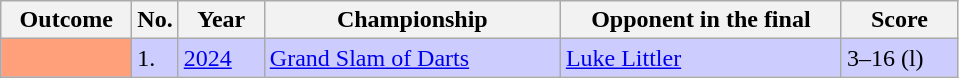<table class="sortable wikitable">
<tr>
<th width="80">Outcome</th>
<th width="20">No.</th>
<th width="50">Year</th>
<th style="width:190px;">Championship</th>
<th style="width:180px;">Opponent in the final</th>
<th width="70">Score</th>
</tr>
<tr style="background:#ccf;">
<td style="background:#ffa07a"></td>
<td>1.</td>
<td><a href='#'>2024</a></td>
<td><a href='#'>Grand Slam of Darts</a></td>
<td> <a href='#'>Luke Littler</a></td>
<td>3–16 (l)</td>
</tr>
</table>
